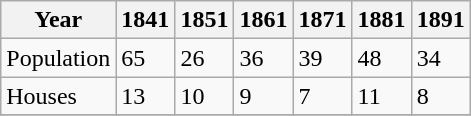<table class="wikitable">
<tr>
<th>Year</th>
<th>1841</th>
<th>1851</th>
<th>1861</th>
<th>1871</th>
<th>1881</th>
<th>1891</th>
</tr>
<tr>
<td>Population</td>
<td>65</td>
<td>26</td>
<td>36</td>
<td>39</td>
<td>48</td>
<td>34</td>
</tr>
<tr>
<td>Houses</td>
<td>13</td>
<td>10</td>
<td>9</td>
<td>7</td>
<td>11</td>
<td>8</td>
</tr>
<tr>
</tr>
</table>
